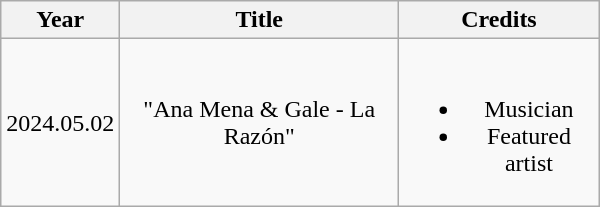<table class="wikitable unsortable" style="text-align: center; width: 400px; height: 100px;">
<tr>
<th>Year</th>
<th>Title</th>
<th>Credits</th>
</tr>
<tr>
<td>2024.05.02</td>
<td>"Ana Mena & Gale - La Razón"</td>
<td><br><ul><li>Musician</li><li>Featured artist</li></ul></td>
</tr>
</table>
